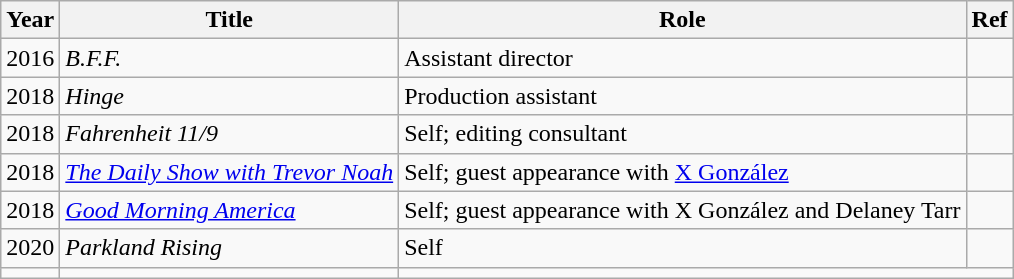<table class="wikitable sortable">
<tr>
<th>Year</th>
<th>Title</th>
<th>Role</th>
<th class="unsortable">Ref</th>
</tr>
<tr>
<td>2016</td>
<td><em>B.F.F.</em></td>
<td>Assistant director</td>
<td></td>
</tr>
<tr>
<td>2018</td>
<td><em>Hinge</em></td>
<td>Production assistant</td>
<td></td>
</tr>
<tr>
<td>2018</td>
<td><em>Fahrenheit 11/9</em></td>
<td>Self; editing consultant</td>
<td></td>
</tr>
<tr>
<td>2018</td>
<td><em><a href='#'>The Daily Show with Trevor Noah</a></em></td>
<td>Self; guest appearance with <a href='#'>X González</a></td>
<td></td>
</tr>
<tr>
<td>2018</td>
<td><em><a href='#'>Good Morning America</a></em></td>
<td>Self; guest appearance with X González and Delaney Tarr</td>
<td></td>
</tr>
<tr>
<td>2020</td>
<td><em>Parkland Rising</em></td>
<td>Self</td>
<td></td>
</tr>
<tr>
<td></td>
<td></td>
</tr>
</table>
